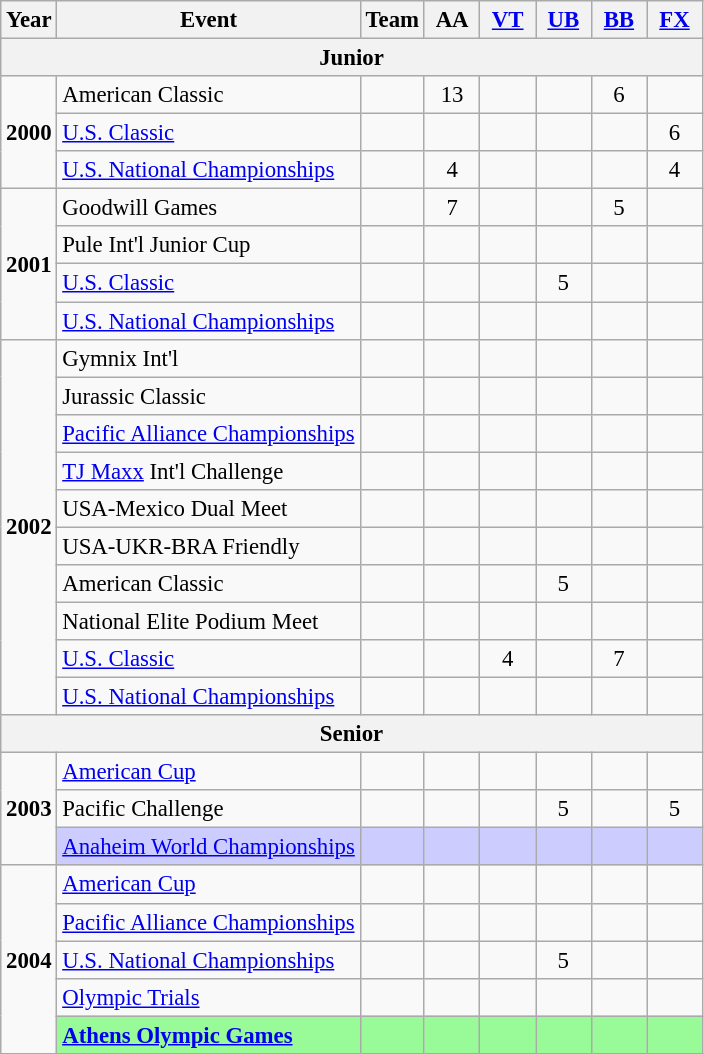<table class="wikitable" style="text-align:center; font-size:95%;">
<tr>
<th align=center>Year</th>
<th align=center>Event</th>
<th style="width:30px;">Team</th>
<th style="width:30px;">AA</th>
<th style="width:30px;"><a href='#'>VT</a></th>
<th style="width:30px;"><a href='#'>UB</a></th>
<th style="width:30px;"><a href='#'>BB</a></th>
<th style="width:30px;"><a href='#'>FX</a></th>
</tr>
<tr>
<th colspan="8">Junior</th>
</tr>
<tr>
<td rowspan="3"><strong>2000</strong></td>
<td align=left>American Classic</td>
<td></td>
<td>13</td>
<td></td>
<td></td>
<td>6</td>
<td></td>
</tr>
<tr>
<td align=left><a href='#'>U.S. Classic</a></td>
<td></td>
<td></td>
<td></td>
<td></td>
<td></td>
<td>6</td>
</tr>
<tr>
<td align=left><a href='#'>U.S. National Championships</a></td>
<td></td>
<td>4</td>
<td></td>
<td></td>
<td></td>
<td>4</td>
</tr>
<tr>
<td rowspan="4"><strong>2001</strong></td>
<td align=left>Goodwill Games</td>
<td></td>
<td>7</td>
<td></td>
<td></td>
<td>5</td>
<td></td>
</tr>
<tr>
<td align=left>Pule Int'l Junior Cup</td>
<td></td>
<td></td>
<td></td>
<td></td>
<td></td>
<td></td>
</tr>
<tr>
<td align=left><a href='#'>U.S. Classic</a></td>
<td></td>
<td></td>
<td></td>
<td>5</td>
<td></td>
<td></td>
</tr>
<tr>
<td align=left><a href='#'>U.S. National Championships</a></td>
<td></td>
<td></td>
<td></td>
<td></td>
<td></td>
<td></td>
</tr>
<tr>
<td rowspan="10"><strong>2002</strong></td>
<td align=left>Gymnix Int'l</td>
<td></td>
<td></td>
<td></td>
<td></td>
<td></td>
<td></td>
</tr>
<tr>
<td align=left>Jurassic Classic</td>
<td></td>
<td></td>
<td></td>
<td></td>
<td></td>
<td></td>
</tr>
<tr>
<td align=left><a href='#'>Pacific Alliance Championships</a></td>
<td></td>
<td></td>
<td></td>
<td></td>
<td></td>
<td></td>
</tr>
<tr>
<td align=left><a href='#'>TJ Maxx</a> Int'l Challenge</td>
<td></td>
<td></td>
<td></td>
<td></td>
<td></td>
<td></td>
</tr>
<tr>
<td align=left>USA-Mexico Dual Meet</td>
<td></td>
<td></td>
<td></td>
<td></td>
<td></td>
<td></td>
</tr>
<tr>
<td align=left>USA-UKR-BRA Friendly</td>
<td></td>
<td></td>
<td></td>
<td></td>
<td></td>
<td></td>
</tr>
<tr>
<td align=left>American Classic</td>
<td></td>
<td></td>
<td></td>
<td>5</td>
<td></td>
<td></td>
</tr>
<tr>
<td align=left>National Elite Podium Meet</td>
<td></td>
<td></td>
<td></td>
<td></td>
<td></td>
<td></td>
</tr>
<tr>
<td align=left><a href='#'>U.S. Classic</a></td>
<td></td>
<td></td>
<td>4</td>
<td></td>
<td>7</td>
<td></td>
</tr>
<tr>
<td align=left><a href='#'>U.S. National Championships</a></td>
<td></td>
<td></td>
<td></td>
<td></td>
<td></td>
<td></td>
</tr>
<tr>
<th colspan="8">Senior</th>
</tr>
<tr>
<td rowspan="3"><strong>2003</strong></td>
<td align=left><a href='#'>American Cup</a></td>
<td></td>
<td></td>
<td></td>
<td></td>
<td></td>
<td></td>
</tr>
<tr>
<td align=left>Pacific Challenge</td>
<td></td>
<td></td>
<td></td>
<td>5</td>
<td></td>
<td>5</td>
</tr>
<tr bgcolor=#CCCCFF>
<td align=left><a href='#'>Anaheim World Championships</a></td>
<td></td>
<td></td>
<td></td>
<td></td>
<td></td>
<td></td>
</tr>
<tr>
<td rowspan="5"><strong>2004</strong></td>
<td align=left><a href='#'>American Cup</a></td>
<td></td>
<td></td>
<td></td>
<td></td>
<td></td>
<td></td>
</tr>
<tr>
<td align=left><a href='#'>Pacific Alliance Championships</a></td>
<td></td>
<td></td>
<td></td>
<td></td>
<td></td>
<td></td>
</tr>
<tr>
<td align=left><a href='#'>U.S. National Championships</a></td>
<td></td>
<td></td>
<td></td>
<td>5</td>
<td></td>
<td></td>
</tr>
<tr>
<td align=left><a href='#'>Olympic Trials</a></td>
<td></td>
<td></td>
<td></td>
<td></td>
<td></td>
<td></td>
</tr>
<tr bgcolor=98FB98>
<td align=left><strong><a href='#'>Athens Olympic Games</a></strong></td>
<td></td>
<td></td>
<td></td>
<td></td>
<td></td>
<td></td>
</tr>
</table>
